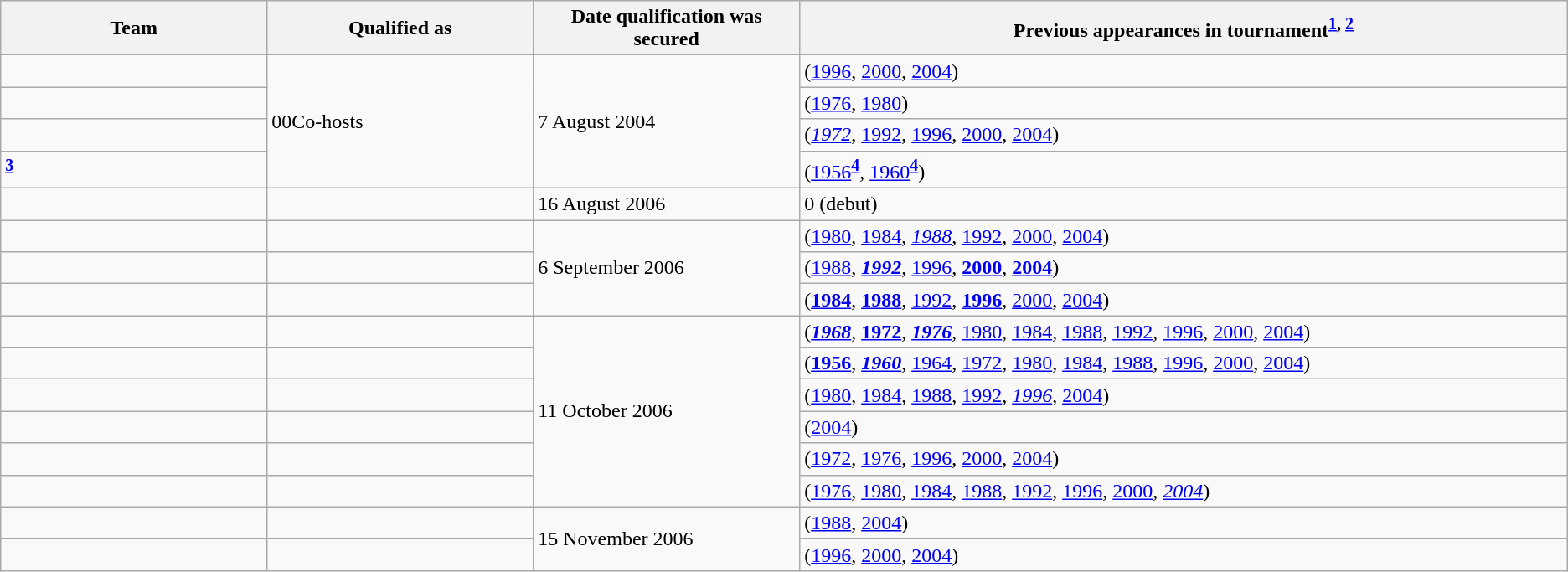<table class="wikitable sortable">
<tr>
<th style="width:17%;">Team</th>
<th style="width:17%;">Qualified as</th>
<th style="width:17%;">Date qualification was secured</th>
<th style="width:49%;">Previous appearances in tournament<sup><a href='#'>1</a>, <a href='#'>2</a></sup></th>
</tr>
<tr>
<td></td>
<td rowspan="4"><span>00</span>Co-hosts</td>
<td rowspan="4">7 August 2004</td>
<td> (<a href='#'>1996</a>, <a href='#'>2000</a>, <a href='#'>2004</a>)</td>
</tr>
<tr>
<td></td>
<td> (<a href='#'>1976</a>, <a href='#'>1980</a>)</td>
</tr>
<tr>
<td></td>
<td> (<em><a href='#'>1972</a></em>, <a href='#'>1992</a>, <a href='#'>1996</a>, <a href='#'>2000</a>, <a href='#'>2004</a>)</td>
</tr>
<tr>
<td><sup><strong><a href='#'>3</a></strong></sup></td>
<td> (<a href='#'>1956</a><sup><strong><a href='#'>4</a></strong></sup>, <a href='#'>1960</a><sup><strong><a href='#'>4</a></strong></sup>)</td>
</tr>
<tr>
<td></td>
<td></td>
<td>16 August 2006</td>
<td>0 (debut)</td>
</tr>
<tr>
<td></td>
<td></td>
<td rowspan="3">6 September 2006</td>
<td> (<a href='#'>1980</a>, <a href='#'>1984</a>, <em><a href='#'>1988</a></em>, <a href='#'>1992</a>, <a href='#'>2000</a>, <a href='#'>2004</a>)</td>
</tr>
<tr>
<td></td>
<td></td>
<td> (<a href='#'>1988</a>, <strong><em><a href='#'>1992</a></em></strong>, <a href='#'>1996</a>, <strong><a href='#'>2000</a></strong>, <strong><a href='#'>2004</a></strong>)</td>
</tr>
<tr>
<td></td>
<td></td>
<td> (<strong><a href='#'>1984</a></strong>, <strong><a href='#'>1988</a></strong>, <a href='#'>1992</a>, <strong><a href='#'>1996</a></strong>, <a href='#'>2000</a>, <a href='#'>2004</a>)</td>
</tr>
<tr>
<td></td>
<td></td>
<td rowspan="6">11 October 2006</td>
<td> (<strong><em><a href='#'>1968</a></em></strong>, <strong><a href='#'>1972</a></strong>, <strong><em><a href='#'>1976</a></em></strong>, <a href='#'>1980</a>, <a href='#'>1984</a>, <a href='#'>1988</a>, <a href='#'>1992</a>, <a href='#'>1996</a>, <a href='#'>2000</a>, <a href='#'>2004</a>)</td>
</tr>
<tr>
<td></td>
<td></td>
<td> (<strong><a href='#'>1956</a></strong>, <strong><em><a href='#'>1960</a></em></strong>, <a href='#'>1964</a>, <a href='#'>1972</a>, <a href='#'>1980</a>, <a href='#'>1984</a>, <a href='#'>1988</a>, <a href='#'>1996</a>, <a href='#'>2000</a>, <a href='#'>2004</a>)</td>
</tr>
<tr>
<td></td>
<td></td>
<td> (<a href='#'>1980</a>, <a href='#'>1984</a>, <a href='#'>1988</a>, <a href='#'>1992</a>, <em><a href='#'>1996</a></em>, <a href='#'>2004</a>)</td>
</tr>
<tr>
<td></td>
<td></td>
<td> (<a href='#'>2004</a>)</td>
</tr>
<tr>
<td></td>
<td></td>
<td> (<a href='#'>1972</a>, <a href='#'>1976</a>, <a href='#'>1996</a>, <a href='#'>2000</a>, <a href='#'>2004</a>)</td>
</tr>
<tr>
<td></td>
<td></td>
<td> (<a href='#'>1976</a>, <a href='#'>1980</a>, <a href='#'>1984</a>, <a href='#'>1988</a>, <a href='#'>1992</a>, <a href='#'>1996</a>, <a href='#'>2000</a>, <em><a href='#'>2004</a></em>)</td>
</tr>
<tr>
<td></td>
<td></td>
<td rowspan="2">15 November 2006</td>
<td> (<a href='#'>1988</a>, <a href='#'>2004</a>)</td>
</tr>
<tr>
<td></td>
<td></td>
<td> (<a href='#'>1996</a>, <a href='#'>2000</a>, <a href='#'>2004</a>)</td>
</tr>
</table>
